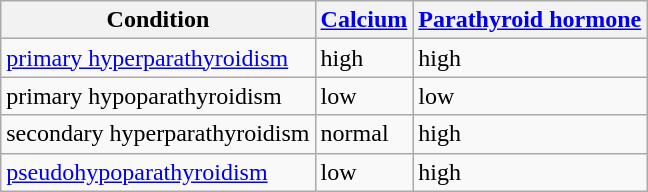<table class="wikitable">
<tr>
<th>Condition</th>
<th><a href='#'>Calcium</a></th>
<th><a href='#'>Parathyroid hormone</a></th>
</tr>
<tr>
<td><a href='#'>primary hyperparathyroidism</a></td>
<td>high</td>
<td>high</td>
</tr>
<tr>
<td>primary hypoparathyroidism</td>
<td>low</td>
<td>low</td>
</tr>
<tr>
<td>secondary hyperparathyroidism</td>
<td>normal</td>
<td>high</td>
</tr>
<tr>
<td><a href='#'>pseudohypoparathyroidism</a></td>
<td>low</td>
<td>high</td>
</tr>
</table>
